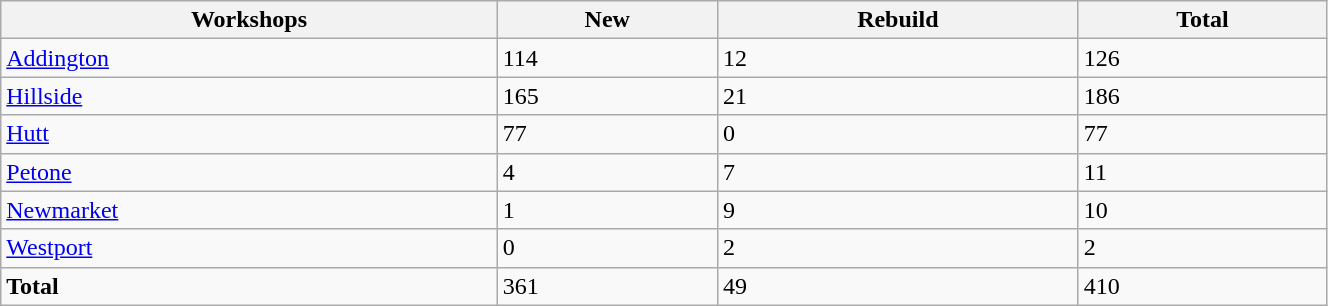<table class="wikitable" style="width:70%;">
<tr>
<th>Workshops</th>
<th>New</th>
<th>Rebuild</th>
<th>Total</th>
</tr>
<tr>
<td><a href='#'>Addington</a></td>
<td>114</td>
<td>12</td>
<td>126</td>
</tr>
<tr>
<td><a href='#'>Hillside</a></td>
<td>165</td>
<td>21</td>
<td>186</td>
</tr>
<tr>
<td><a href='#'>Hutt</a></td>
<td>77</td>
<td>0</td>
<td>77</td>
</tr>
<tr>
<td><a href='#'>Petone</a></td>
<td>4</td>
<td>7</td>
<td>11</td>
</tr>
<tr>
<td><a href='#'>Newmarket</a></td>
<td>1</td>
<td>9</td>
<td>10</td>
</tr>
<tr>
<td><a href='#'>Westport</a></td>
<td>0</td>
<td>2</td>
<td>2</td>
</tr>
<tr>
<td><strong>Total</strong></td>
<td>361</td>
<td>49</td>
<td>410</td>
</tr>
</table>
